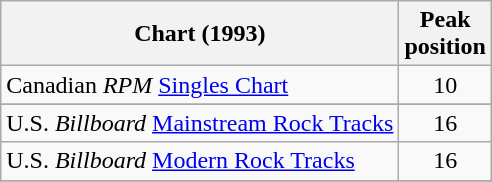<table class="wikitable">
<tr>
<th>Chart (1993)</th>
<th>Peak<br>position</th>
</tr>
<tr>
<td align="left">Canadian <em>RPM</em> <a href='#'>Singles Chart</a></td>
<td align="center">10</td>
</tr>
<tr>
</tr>
<tr>
<td align="left">U.S. <em>Billboard</em> <a href='#'>Mainstream Rock Tracks</a></td>
<td align="center">16</td>
</tr>
<tr>
<td align="left">U.S. <em>Billboard</em> <a href='#'>Modern Rock Tracks</a></td>
<td align="center">16</td>
</tr>
<tr>
</tr>
</table>
